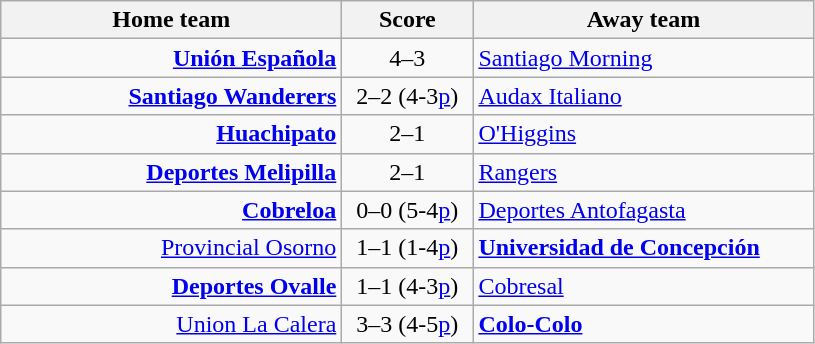<table class="wikitable" style="text-align: center">
<tr>
<th width=220>Home team</th>
<th width=80>Score</th>
<th width=220>Away team</th>
</tr>
<tr>
<td align=right><strong><a href='#'>Unión Española</a></strong></td>
<td>4–3</td>
<td align=left><a href='#'>Santiago Morning</a></td>
</tr>
<tr>
<td align=right><strong><a href='#'>Santiago Wanderers</a></strong></td>
<td>2–2 (4-3<a href='#'>p</a>)</td>
<td align=left><a href='#'>Audax Italiano</a></td>
</tr>
<tr>
<td align=right><strong><a href='#'>Huachipato</a></strong></td>
<td>2–1</td>
<td align=left><a href='#'>O'Higgins</a></td>
</tr>
<tr>
<td align=right><strong><a href='#'>Deportes Melipilla</a></strong></td>
<td>2–1</td>
<td align=left><a href='#'>Rangers</a></td>
</tr>
<tr>
<td align=right><strong><a href='#'>Cobreloa</a></strong></td>
<td>0–0 (5-4<a href='#'>p</a>)</td>
<td align=left><a href='#'>Deportes Antofagasta</a></td>
</tr>
<tr>
<td align=right><a href='#'>Provincial Osorno</a></td>
<td>1–1 (1-4<a href='#'>p</a>)</td>
<td align=left><strong><a href='#'>Universidad de Concepción</a></strong></td>
</tr>
<tr>
<td align=right><strong><a href='#'>Deportes Ovalle</a></strong></td>
<td>1–1 (4-3<a href='#'>p</a>)</td>
<td align=left><a href='#'>Cobresal</a></td>
</tr>
<tr>
<td align=right><a href='#'>Union La Calera</a></td>
<td>3–3 (4-5<a href='#'>p</a>)</td>
<td align=left><strong><a href='#'>Colo-Colo</a></strong></td>
</tr>
</table>
